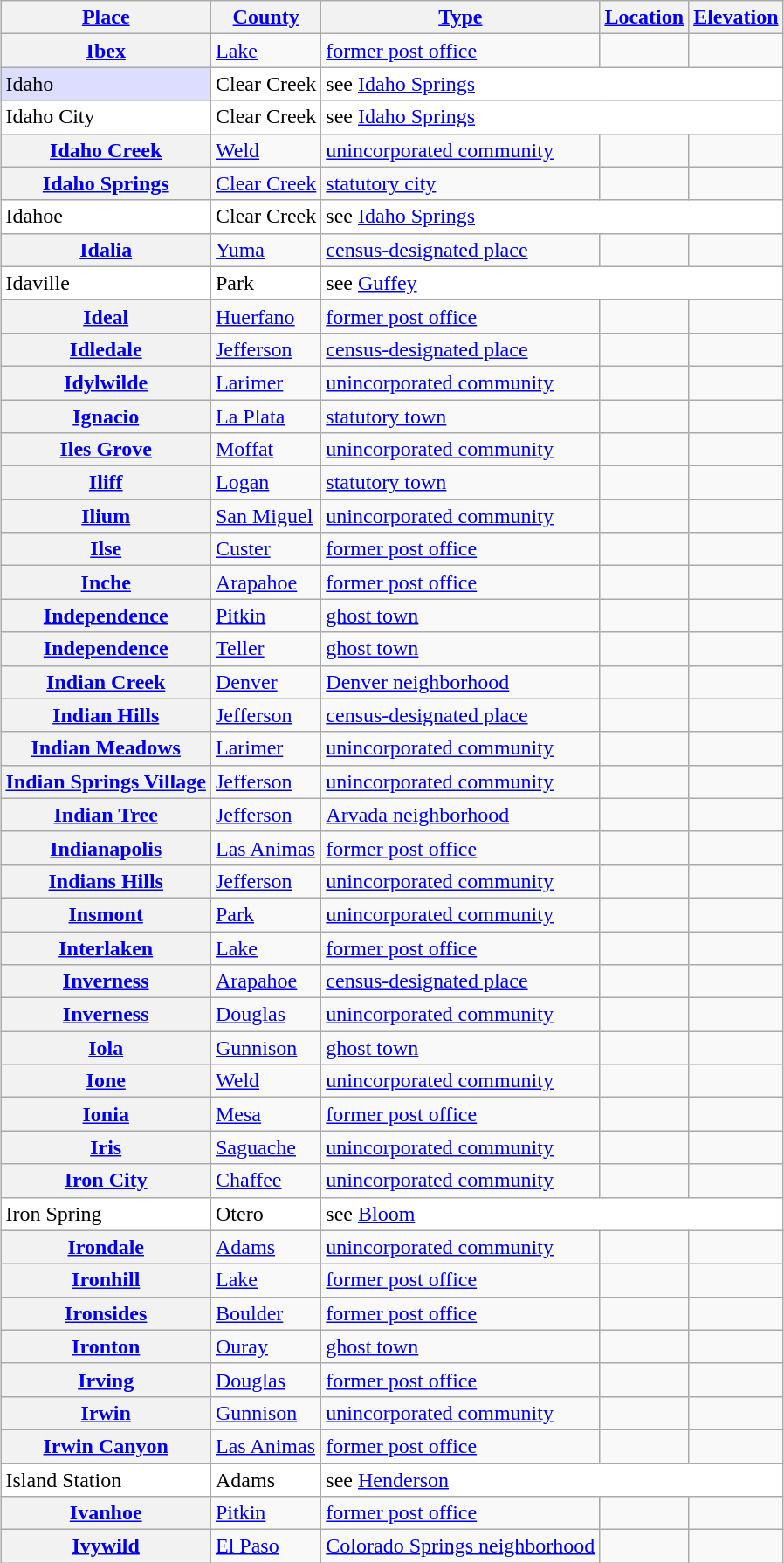<table class="wikitable sortable plainrowheaders" style="margin:auto;">
<tr>
<th scope=col><a href='#'>Place</a></th>
<th scope=col><a href='#'>County</a></th>
<th scope=col><a href='#'>Type</a></th>
<th scope=col><a href='#'>Location</a></th>
<th scope=col><a href='#'>Elevation</a></th>
</tr>
<tr>
<th scope=row><a href='#'>Ibex</a></th>
<td><a href='#'>Lake</a></td>
<td><a href='#'>former post office</a></td>
<td></td>
<td></td>
</tr>
<tr bgcolor=white>
<td style="background:#DDDDFF;">Idaho</td>
<td>Clear Creek</td>
<td colspan=3>see <a href='#'>Idaho Springs</a></td>
</tr>
<tr bgcolor=white>
<td>Idaho City</td>
<td>Clear Creek</td>
<td colspan=3>see <a href='#'>Idaho Springs</a></td>
</tr>
<tr>
<th scope=row><a href='#'>Idaho Creek</a></th>
<td><a href='#'>Weld</a></td>
<td><a href='#'>unincorporated community</a></td>
<td></td>
<td align=right></td>
</tr>
<tr>
<th scope=row><a href='#'>Idaho Springs</a></th>
<td><a href='#'>Clear Creek</a></td>
<td><a href='#'>statutory city</a></td>
<td></td>
<td align=right></td>
</tr>
<tr bgcolor=white>
<td>Idahoe</td>
<td>Clear Creek</td>
<td colspan=3>see <a href='#'>Idaho Springs</a></td>
</tr>
<tr>
<th scope=row><a href='#'>Idalia</a></th>
<td><a href='#'>Yuma</a></td>
<td><a href='#'>census-designated place</a></td>
<td></td>
<td align=right></td>
</tr>
<tr bgcolor=white>
<td>Idaville</td>
<td>Park</td>
<td colspan=3>see <a href='#'>Guffey</a></td>
</tr>
<tr>
<th scope=row><a href='#'>Ideal</a></th>
<td><a href='#'>Huerfano</a></td>
<td><a href='#'>former post office</a></td>
<td></td>
<td></td>
</tr>
<tr>
<th scope=row><a href='#'>Idledale</a></th>
<td><a href='#'>Jefferson</a></td>
<td><a href='#'>census-designated place</a></td>
<td></td>
<td align=right></td>
</tr>
<tr>
<th scope=row><a href='#'>Idylwilde</a></th>
<td><a href='#'>Larimer</a></td>
<td><a href='#'>unincorporated community</a></td>
<td></td>
<td align=right></td>
</tr>
<tr>
<th scope=row><a href='#'>Ignacio</a></th>
<td><a href='#'>La Plata</a></td>
<td><a href='#'>statutory town</a></td>
<td></td>
<td align=right></td>
</tr>
<tr>
<th scope=row><a href='#'>Iles Grove</a></th>
<td><a href='#'>Moffat</a></td>
<td><a href='#'>unincorporated community</a></td>
<td></td>
<td align=right></td>
</tr>
<tr>
<th scope=row><a href='#'>Iliff</a></th>
<td><a href='#'>Logan</a></td>
<td><a href='#'>statutory town</a></td>
<td></td>
<td align=right></td>
</tr>
<tr>
<th scope=row><a href='#'>Ilium</a></th>
<td><a href='#'>San Miguel</a></td>
<td><a href='#'>unincorporated community</a></td>
<td></td>
<td align=right></td>
</tr>
<tr>
<th scope=row><a href='#'>Ilse</a></th>
<td><a href='#'>Custer</a></td>
<td><a href='#'>former post office</a></td>
<td></td>
<td></td>
</tr>
<tr>
<th scope=row><a href='#'>Inche</a></th>
<td><a href='#'>Arapahoe</a></td>
<td><a href='#'>former post office</a></td>
<td></td>
<td></td>
</tr>
<tr>
<th scope=row><a href='#'>Independence</a></th>
<td><a href='#'>Pitkin</a></td>
<td><a href='#'>ghost town</a></td>
<td></td>
<td align=right></td>
</tr>
<tr>
<th scope=row><a href='#'>Independence</a></th>
<td><a href='#'>Teller</a></td>
<td><a href='#'>ghost town</a></td>
<td></td>
<td align=right></td>
</tr>
<tr>
<th scope=row><a href='#'>Indian Creek</a></th>
<td><a href='#'>Denver</a></td>
<td><a href='#'>Denver neighborhood</a></td>
<td></td>
<td></td>
</tr>
<tr>
<th scope=row><a href='#'>Indian Hills</a></th>
<td><a href='#'>Jefferson</a></td>
<td><a href='#'>census-designated place</a></td>
<td></td>
<td align=right></td>
</tr>
<tr>
<th scope=row><a href='#'>Indian Meadows</a></th>
<td><a href='#'>Larimer</a></td>
<td><a href='#'>unincorporated community</a></td>
<td></td>
<td align=right></td>
</tr>
<tr>
<th scope=row><a href='#'>Indian Springs Village</a></th>
<td><a href='#'>Jefferson</a></td>
<td><a href='#'>unincorporated community</a></td>
<td></td>
<td align=right></td>
</tr>
<tr>
<th scope=row><a href='#'>Indian Tree</a></th>
<td><a href='#'>Jefferson</a></td>
<td><a href='#'>Arvada neighborhood</a></td>
<td></td>
<td></td>
</tr>
<tr>
<th scope=row><a href='#'>Indianapolis</a></th>
<td><a href='#'>Las Animas</a></td>
<td><a href='#'>former post office</a></td>
<td></td>
<td></td>
</tr>
<tr>
<th scope=row><a href='#'>Indians Hills</a></th>
<td><a href='#'>Jefferson</a></td>
<td><a href='#'>unincorporated community</a></td>
<td></td>
<td></td>
</tr>
<tr>
<th scope=row><a href='#'>Insmont</a></th>
<td><a href='#'>Park</a></td>
<td><a href='#'>unincorporated community</a></td>
<td></td>
<td align=right></td>
</tr>
<tr>
<th scope=row><a href='#'>Interlaken</a></th>
<td><a href='#'>Lake</a></td>
<td><a href='#'>former post office</a></td>
<td></td>
<td></td>
</tr>
<tr>
<th scope=row><a href='#'>Inverness</a></th>
<td><a href='#'>Arapahoe</a></td>
<td><a href='#'>census-designated place</a></td>
<td></td>
<td align=right></td>
</tr>
<tr>
<th scope=row><a href='#'>Inverness</a></th>
<td><a href='#'>Douglas</a></td>
<td><a href='#'>unincorporated community</a></td>
<td></td>
<td align=right></td>
</tr>
<tr>
<th scope=row><a href='#'>Iola</a></th>
<td><a href='#'>Gunnison</a></td>
<td><a href='#'>ghost town</a></td>
<td></td>
<td align=right></td>
</tr>
<tr>
<th scope=row><a href='#'>Ione</a></th>
<td><a href='#'>Weld</a></td>
<td><a href='#'>unincorporated community</a></td>
<td></td>
<td></td>
</tr>
<tr>
<th scope=row><a href='#'>Ionia</a></th>
<td><a href='#'>Mesa</a></td>
<td><a href='#'>former post office</a></td>
<td></td>
<td></td>
</tr>
<tr>
<th scope=row><a href='#'>Iris</a></th>
<td><a href='#'>Saguache</a></td>
<td><a href='#'>unincorporated community</a></td>
<td></td>
<td align=right></td>
</tr>
<tr>
<th scope=row><a href='#'>Iron City</a></th>
<td><a href='#'>Chaffee</a></td>
<td><a href='#'>unincorporated community</a></td>
<td></td>
<td align=right></td>
</tr>
<tr bgcolor=white>
<td>Iron Spring</td>
<td>Otero</td>
<td colspan=3>see <a href='#'>Bloom</a></td>
</tr>
<tr>
<th scope=row><a href='#'>Irondale</a></th>
<td><a href='#'>Adams</a></td>
<td><a href='#'>unincorporated community</a></td>
<td></td>
<td align=right></td>
</tr>
<tr>
<th scope=row><a href='#'>Ironhill</a></th>
<td><a href='#'>Lake</a></td>
<td><a href='#'>former post office</a></td>
<td></td>
<td></td>
</tr>
<tr>
<th scope=row><a href='#'>Ironsides</a></th>
<td><a href='#'>Boulder</a></td>
<td><a href='#'>former post office</a></td>
<td></td>
<td></td>
</tr>
<tr>
<th scope=row><a href='#'>Ironton</a></th>
<td><a href='#'>Ouray</a></td>
<td><a href='#'>ghost town</a></td>
<td></td>
<td align=right></td>
</tr>
<tr>
<th scope=row><a href='#'>Irving</a></th>
<td><a href='#'>Douglas</a></td>
<td><a href='#'>former post office</a></td>
<td></td>
<td></td>
</tr>
<tr>
<th scope=row><a href='#'>Irwin</a></th>
<td><a href='#'>Gunnison</a></td>
<td><a href='#'>unincorporated community</a></td>
<td></td>
<td align=right></td>
</tr>
<tr>
<th scope=row><a href='#'>Irwin Canyon</a></th>
<td><a href='#'>Las Animas</a></td>
<td><a href='#'>former post office</a></td>
<td></td>
<td></td>
</tr>
<tr bgcolor=white>
<td>Island Station</td>
<td>Adams</td>
<td colspan=3>see <a href='#'>Henderson</a></td>
</tr>
<tr>
<th scope=row><a href='#'>Ivanhoe</a></th>
<td><a href='#'>Pitkin</a></td>
<td><a href='#'>former post office</a></td>
<td></td>
<td></td>
</tr>
<tr>
<th scope=row><a href='#'>Ivywild</a></th>
<td><a href='#'>El Paso</a></td>
<td><a href='#'>Colorado Springs neighborhood</a></td>
<td></td>
<td align=right></td>
</tr>
</table>
